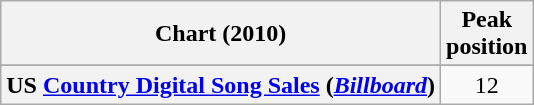<table class="wikitable plainrowheaders">
<tr>
<th>Chart (2010)</th>
<th>Peak<br>position</th>
</tr>
<tr>
</tr>
<tr>
<th scope="row">US <a href='#'>Country Digital Song Sales</a> (<em><a href='#'>Billboard</a></em>)</th>
<td style="text-align:center;">12</td>
</tr>
</table>
